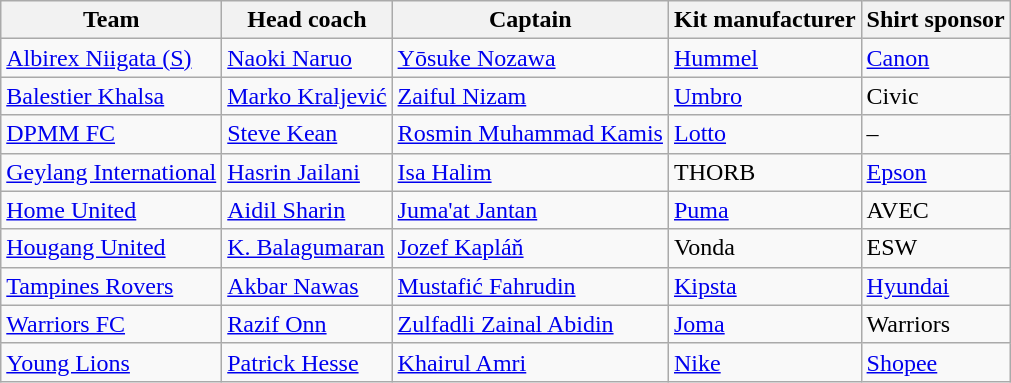<table class="wikitable sortable" style="text-align: left;">
<tr>
<th>Team</th>
<th>Head coach</th>
<th>Captain</th>
<th>Kit manufacturer</th>
<th>Shirt sponsor</th>
</tr>
<tr>
<td> <a href='#'>Albirex Niigata (S)</a></td>
<td> <a href='#'>Naoki Naruo</a></td>
<td> <a href='#'>Yōsuke Nozawa</a></td>
<td><a href='#'>Hummel</a></td>
<td><a href='#'>Canon</a></td>
</tr>
<tr>
<td><a href='#'>Balestier Khalsa</a></td>
<td> <a href='#'>Marko Kraljević</a></td>
<td><a href='#'>Zaiful Nizam</a></td>
<td><a href='#'>Umbro</a></td>
<td>Civic</td>
</tr>
<tr>
<td> <a href='#'>DPMM FC</a></td>
<td> <a href='#'>Steve Kean</a></td>
<td> <a href='#'>Rosmin Muhammad Kamis</a></td>
<td><a href='#'>Lotto</a></td>
<td>–</td>
</tr>
<tr>
<td><a href='#'>Geylang International</a></td>
<td><a href='#'>Hasrin Jailani</a></td>
<td><a href='#'>Isa Halim</a></td>
<td>THORB</td>
<td><a href='#'>Epson</a></td>
</tr>
<tr>
<td><a href='#'>Home United</a></td>
<td><a href='#'>Aidil Sharin</a></td>
<td><a href='#'>Juma'at Jantan</a></td>
<td><a href='#'>Puma</a></td>
<td>AVEC</td>
</tr>
<tr>
<td><a href='#'>Hougang United</a></td>
<td><a href='#'>K. Balagumaran</a></td>
<td><a href='#'>Jozef Kapláň</a></td>
<td>Vonda</td>
<td>ESW</td>
</tr>
<tr>
<td><a href='#'>Tampines Rovers</a></td>
<td><a href='#'>Akbar Nawas</a></td>
<td><a href='#'>Mustafić Fahrudin</a></td>
<td><a href='#'>Kipsta</a></td>
<td><a href='#'>Hyundai</a></td>
</tr>
<tr>
<td><a href='#'>Warriors FC</a></td>
<td><a href='#'>Razif Onn</a></td>
<td><a href='#'>Zulfadli Zainal Abidin</a></td>
<td><a href='#'>Joma</a></td>
<td>Warriors</td>
</tr>
<tr>
<td> <a href='#'>Young Lions</a></td>
<td> <a href='#'>Patrick Hesse</a></td>
<td><a href='#'>Khairul Amri</a></td>
<td><a href='#'>Nike</a></td>
<td><a href='#'>Shopee</a></td>
</tr>
</table>
